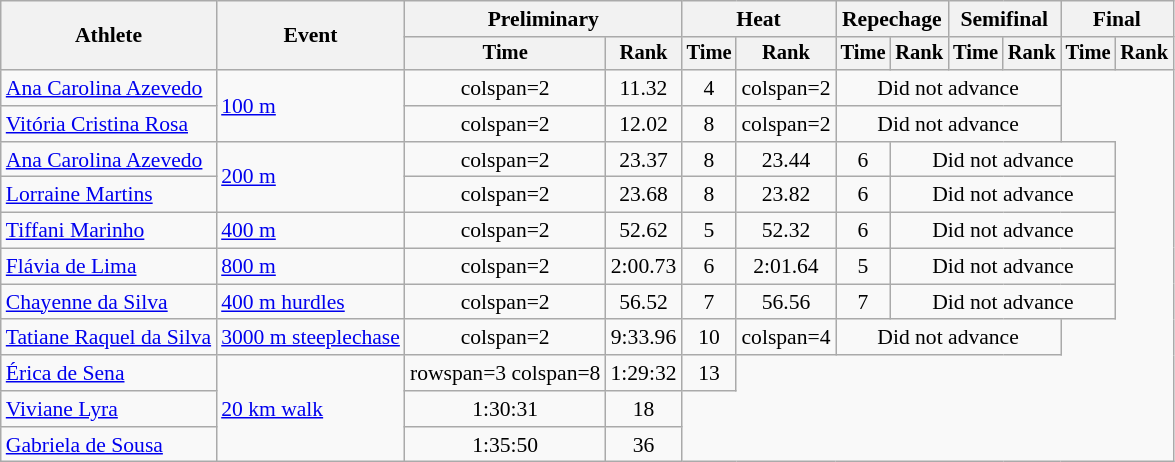<table class="wikitable" style="font-size:90%">
<tr>
<th rowspan=2>Athlete</th>
<th rowspan=2>Event</th>
<th colspan=2>Preliminary</th>
<th colspan=2>Heat</th>
<th colspan=2>Repechage</th>
<th colspan=2>Semifinal</th>
<th colspan=2>Final</th>
</tr>
<tr style=font-size:95%>
<th>Time</th>
<th>Rank</th>
<th>Time</th>
<th>Rank</th>
<th>Time</th>
<th>Rank</th>
<th>Time</th>
<th>Rank</th>
<th>Time</th>
<th>Rank</th>
</tr>
<tr align=center>
<td align=left><a href='#'>Ana Carolina Azevedo</a></td>
<td align=left rowspan=2><a href='#'>100 m</a></td>
<td>colspan=2 </td>
<td>11.32</td>
<td>4</td>
<td>colspan=2 </td>
<td colspan=4>Did not advance</td>
</tr>
<tr align=center>
<td align=left><a href='#'>Vitória Cristina Rosa</a></td>
<td>colspan=2 </td>
<td>12.02</td>
<td>8</td>
<td>colspan=2 </td>
<td colspan=4>Did not advance</td>
</tr>
<tr align=center>
<td align=left><a href='#'>Ana Carolina Azevedo</a></td>
<td align=left rowspan=2><a href='#'>200 m</a></td>
<td>colspan=2 </td>
<td>23.37</td>
<td>8</td>
<td>23.44</td>
<td>6</td>
<td colspan=4>Did not advance</td>
</tr>
<tr align=center>
<td align=left><a href='#'>Lorraine Martins</a></td>
<td>colspan=2 </td>
<td>23.68</td>
<td>8</td>
<td>23.82</td>
<td>6</td>
<td colspan=4>Did not advance</td>
</tr>
<tr align=center>
<td align=left><a href='#'>Tiffani Marinho</a></td>
<td align=left><a href='#'>400 m</a></td>
<td>colspan=2 </td>
<td>52.62</td>
<td>5</td>
<td>52.32</td>
<td>6</td>
<td colspan=4>Did not advance</td>
</tr>
<tr align=center>
<td align=left><a href='#'>Flávia de Lima</a></td>
<td align=left><a href='#'>800 m</a></td>
<td>colspan=2 </td>
<td>2:00.73</td>
<td>6</td>
<td>2:01.64</td>
<td>5</td>
<td colspan=4>Did not advance</td>
</tr>
<tr align=center>
<td align=left><a href='#'>Chayenne da Silva</a></td>
<td align=left><a href='#'>400 m hurdles</a></td>
<td>colspan=2 </td>
<td>56.52</td>
<td>7</td>
<td>56.56</td>
<td>7</td>
<td colspan=4>Did not advance</td>
</tr>
<tr align=center>
<td align=left><a href='#'>Tatiane Raquel da Silva</a></td>
<td align=left><a href='#'>3000 m steeplechase</a></td>
<td>colspan=2 </td>
<td>9:33.96</td>
<td>10</td>
<td>colspan=4 </td>
<td colspan=4>Did not advance</td>
</tr>
<tr align=center>
<td align=left><a href='#'>Érica de Sena</a></td>
<td align=left rowspan=3><a href='#'>20 km walk</a></td>
<td>rowspan=3 colspan=8 </td>
<td>1:29:32</td>
<td>13</td>
</tr>
<tr align=center>
<td align=left><a href='#'>Viviane Lyra</a></td>
<td>1:30:31</td>
<td>18</td>
</tr>
<tr align=center>
<td align=left><a href='#'>Gabriela de Sousa</a></td>
<td>1:35:50</td>
<td>36</td>
</tr>
</table>
